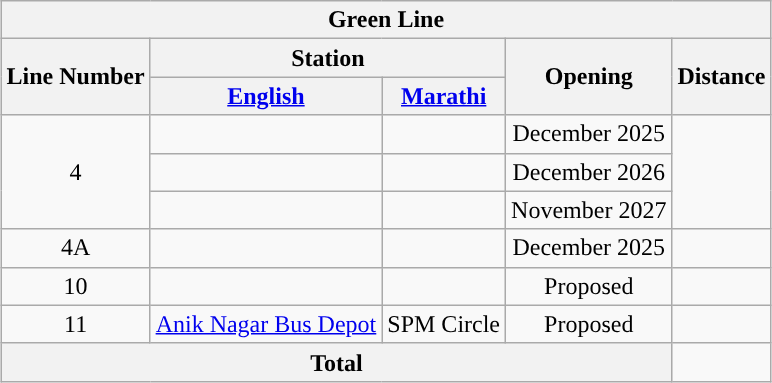<table class="wikitable" style="text-align:center;margin:auto;">
<tr>
<th colspan="10" style="background:#"><span>Green Line</span></th>
</tr>
<tr>
<th rowspan="2">Line Number</th>
<th colspan="2">Station</th>
<th rowspan="2">Opening</th>
<th rowspan="2">Distance</th>
</tr>
<tr>
<th><a href='#'>English</a></th>
<th><a href='#'>Marathi</a></th>
</tr>
<tr>
<td rowspan="3">4</td>
<td></td>
<td></td>
<td>December 2025</td>
<td rowspan="3"></td>
</tr>
<tr>
<td></td>
<td></td>
<td>December 2026</td>
</tr>
<tr>
<td></td>
<td></td>
<td>November 2027</td>
</tr>
<tr>
<td>4A</td>
<td></td>
<td></td>
<td>December 2025</td>
<td></td>
</tr>
<tr>
<td>10</td>
<td></td>
<td></td>
<td>Proposed</td>
<td></td>
</tr>
<tr>
<td>11</td>
<td><a href='#'>Anik Nagar Bus Depot</a></td>
<td>SPM Circle</td>
<td>Proposed</td>
<td></td>
</tr>
<tr>
<th colspan="4">Total</th>
<td></td>
</tr>
</table>
